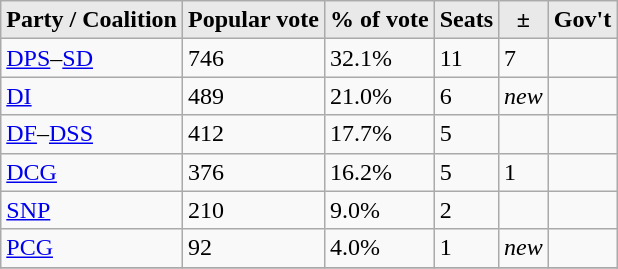<table class="wikitable">
<tr>
<th style="background-color:#E9E9E9">Party / Coalition</th>
<th style="background-color:#E9E9E9">Popular vote</th>
<th style="background-color:#E9E9E9">% of vote</th>
<th style="background-color:#E9E9E9">Seats</th>
<th style="background-color:#E9E9E9">±</th>
<th style="background-color:#E9E9E9">Gov't</th>
</tr>
<tr>
<td align="left"><a href='#'>DPS</a>–<a href='#'>SD</a></td>
<td>746</td>
<td>32.1%</td>
<td>11</td>
<td>7</td>
<td></td>
</tr>
<tr>
<td align="left"><a href='#'>DI</a></td>
<td>489</td>
<td>21.0%</td>
<td>6</td>
<td><em>new</em></td>
<td></td>
</tr>
<tr>
<td align="left"><a href='#'>DF</a>–<a href='#'>DSS</a></td>
<td>412</td>
<td>17.7%</td>
<td>5</td>
<td></td>
<td></td>
</tr>
<tr>
<td align="left"><a href='#'>DCG</a></td>
<td>376</td>
<td>16.2%</td>
<td>5</td>
<td>1</td>
<td></td>
</tr>
<tr>
<td align="left"><a href='#'>SNP</a></td>
<td>210</td>
<td>9.0%</td>
<td>2</td>
<td></td>
<td></td>
</tr>
<tr>
<td align="left"><a href='#'>PCG</a></td>
<td>92</td>
<td>4.0%</td>
<td>1</td>
<td><em>new</em></td>
<td></td>
</tr>
<tr>
</tr>
</table>
